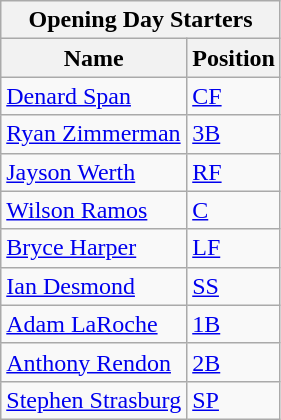<table class="wikitable" style="text-align:left">
<tr>
<th colspan="2">Opening Day Starters</th>
</tr>
<tr>
<th>Name</th>
<th>Position</th>
</tr>
<tr>
<td><a href='#'>Denard Span</a></td>
<td><a href='#'>CF</a></td>
</tr>
<tr>
<td><a href='#'>Ryan Zimmerman</a></td>
<td><a href='#'>3B</a></td>
</tr>
<tr>
<td><a href='#'>Jayson Werth</a></td>
<td><a href='#'>RF</a></td>
</tr>
<tr>
<td><a href='#'>Wilson Ramos</a></td>
<td><a href='#'>C</a></td>
</tr>
<tr>
<td><a href='#'>Bryce Harper</a></td>
<td><a href='#'>LF</a></td>
</tr>
<tr>
<td><a href='#'>Ian Desmond</a></td>
<td><a href='#'>SS</a></td>
</tr>
<tr>
<td><a href='#'>Adam LaRoche</a></td>
<td><a href='#'>1B</a></td>
</tr>
<tr>
<td><a href='#'>Anthony Rendon</a></td>
<td><a href='#'>2B</a></td>
</tr>
<tr>
<td><a href='#'>Stephen Strasburg</a></td>
<td><a href='#'>SP</a></td>
</tr>
</table>
